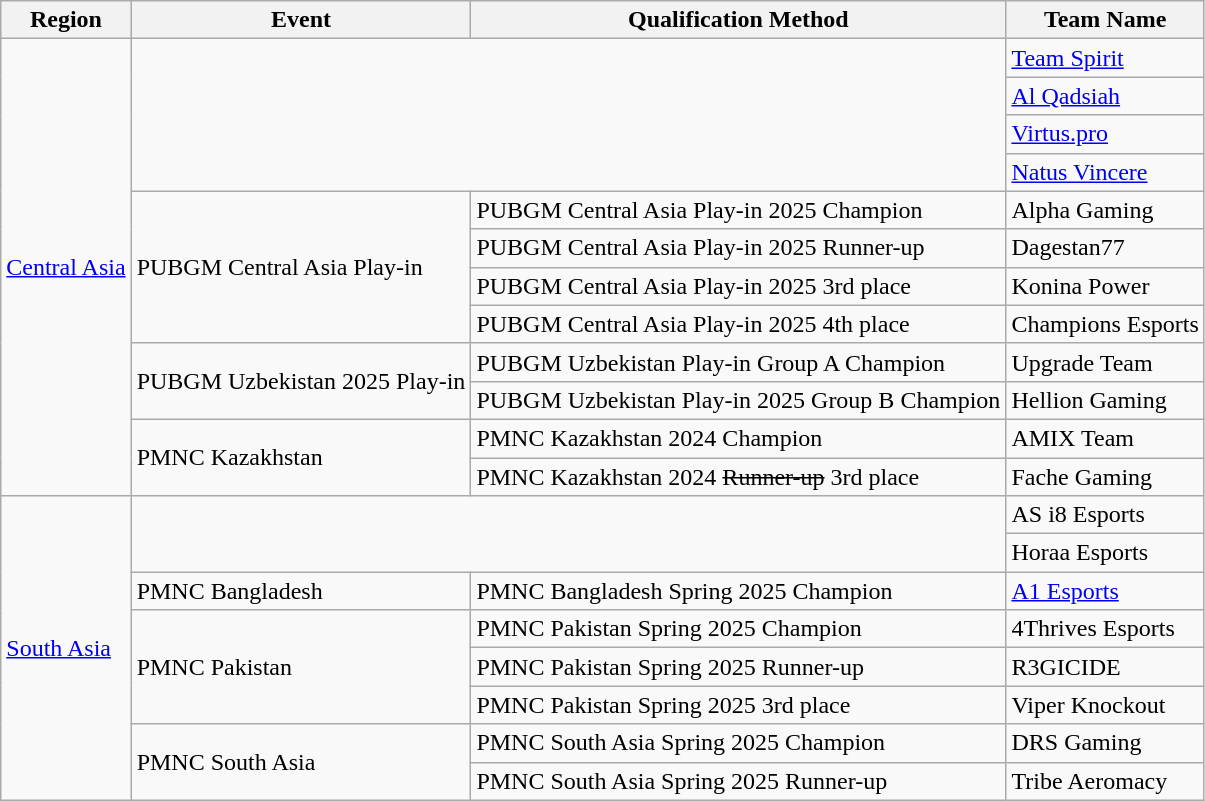<table class="wikitable sortable" style="text-align:left;">
<tr>
<th>Region</th>
<th>Event</th>
<th>Qualification Method</th>
<th>Team Name</th>
</tr>
<tr>
<td rowspan="12"><a href='#'>Central Asia</a></td>
<td rowspan="4" colspan="2"></td>
<td> <a href='#'>Team Spirit</a></td>
</tr>
<tr>
<td> <a href='#'>Al Qadsiah</a></td>
</tr>
<tr>
<td> <a href='#'>Virtus.pro</a></td>
</tr>
<tr>
<td> <a href='#'>Natus Vincere</a></td>
</tr>
<tr>
<td rowspan="4">PUBGM Central Asia Play-in</td>
<td>PUBGM Central Asia Play-in 2025 Champion</td>
<td> Alpha Gaming</td>
</tr>
<tr>
<td>PUBGM Central Asia Play-in 2025 Runner-up</td>
<td> Dagestan77</td>
</tr>
<tr>
<td>PUBGM Central Asia Play-in 2025 3rd place</td>
<td> Konina Power</td>
</tr>
<tr>
<td>PUBGM Central Asia Play-in 2025 4th place</td>
<td> Champions Esports</td>
</tr>
<tr>
<td rowspan="2">PUBGM Uzbekistan 2025 Play-in</td>
<td>PUBGM Uzbekistan Play-in Group A Champion</td>
<td> Upgrade Team</td>
</tr>
<tr>
<td>PUBGM Uzbekistan Play-in 2025 Group B Champion</td>
<td> Hellion Gaming</td>
</tr>
<tr>
<td rowspan="2">PMNC Kazakhstan</td>
<td>PMNC Kazakhstan 2024 Champion</td>
<td> AMIX Team</td>
</tr>
<tr>
<td>PMNC Kazakhstan 2024 <s>Runner-up</s> 3rd place</td>
<td> Fache Gaming</td>
</tr>
<tr>
<td rowspan="8"><a href='#'>South Asia</a></td>
<td rowspan="2" colspan="2"></td>
<td> AS i8 Esports</td>
</tr>
<tr>
<td> Horaa Esports</td>
</tr>
<tr>
<td>PMNC Bangladesh</td>
<td>PMNC Bangladesh Spring 2025 Champion</td>
<td> <a href='#'>A1 Esports</a></td>
</tr>
<tr>
<td rowspan="3">PMNC Pakistan</td>
<td>PMNC Pakistan Spring 2025 Champion</td>
<td> 4Thrives Esports</td>
</tr>
<tr>
<td>PMNC Pakistan Spring 2025 Runner-up</td>
<td> R3GICIDE</td>
</tr>
<tr>
<td>PMNC Pakistan Spring 2025 3rd place</td>
<td> Viper Knockout</td>
</tr>
<tr>
<td rowspan="2">PMNC South Asia</td>
<td>PMNC South Asia Spring 2025 Champion</td>
<td> DRS Gaming</td>
</tr>
<tr>
<td>PMNC South Asia Spring 2025 Runner-up</td>
<td> Tribe Aeromacy</td>
</tr>
</table>
